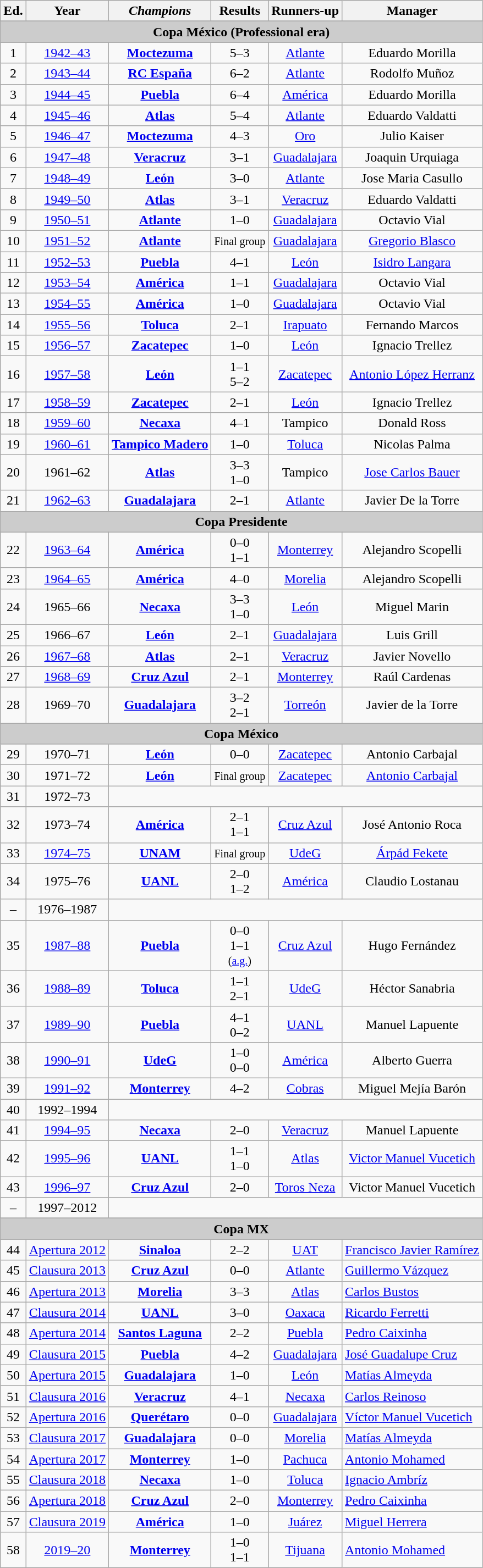<table class="wikitable" style="text-align: center;">
<tr>
<th>Ed.</th>
<th>Year</th>
<th><em>Champions</em></th>
<th>Results</th>
<th>Runners-up</th>
<th>Manager</th>
</tr>
<tr>
</tr>
<tr bgcolor=#cccccc align=center>
<td colspan=6><strong>Copa México (Professional era)</strong></td>
</tr>
<tr>
<td>1</td>
<td><a href='#'>1942–43</a></td>
<td><strong><a href='#'>Moctezuma</a></strong></td>
<td>5–3<br><small></small></td>
<td><a href='#'>Atlante</a></td>
<td> Eduardo Morilla</td>
</tr>
<tr>
<td>2</td>
<td><a href='#'>1943–44</a></td>
<td><strong><a href='#'>RC España</a></strong></td>
<td>6–2</td>
<td><a href='#'>Atlante</a></td>
<td> Rodolfo Muñoz</td>
</tr>
<tr>
<td>3</td>
<td><a href='#'>1944–45</a></td>
<td><strong><a href='#'>Puebla</a></strong></td>
<td>6–4</td>
<td><a href='#'>América</a></td>
<td> Eduardo Morilla</td>
</tr>
<tr>
<td>4</td>
<td><a href='#'>1945–46</a></td>
<td><strong><a href='#'>Atlas</a></strong></td>
<td>5–4<br><small></small></td>
<td><a href='#'>Atlante</a></td>
<td>  Eduardo Valdatti</td>
</tr>
<tr>
<td>5</td>
<td><a href='#'>1946–47</a></td>
<td><strong><a href='#'>Moctezuma</a></strong></td>
<td>4–3</td>
<td><a href='#'>Oro</a></td>
<td> Julio Kaiser</td>
</tr>
<tr>
<td>6</td>
<td><a href='#'>1947–48</a></td>
<td><strong><a href='#'>Veracruz</a></strong></td>
<td>3–1</td>
<td><a href='#'>Guadalajara</a></td>
<td> Joaquin Urquiaga</td>
</tr>
<tr>
<td>7</td>
<td><a href='#'>1948–49</a></td>
<td><strong><a href='#'>León</a></strong></td>
<td>3–0</td>
<td><a href='#'>Atlante</a></td>
<td>  Jose Maria Casullo</td>
</tr>
<tr>
<td>8</td>
<td><a href='#'>1949–50</a></td>
<td><strong><a href='#'>Atlas</a></strong></td>
<td>3–1</td>
<td><a href='#'>Veracruz</a></td>
<td> Eduardo Valdatti</td>
</tr>
<tr>
<td>9</td>
<td><a href='#'>1950–51</a></td>
<td><strong><a href='#'>Atlante</a></strong></td>
<td>1–0</td>
<td><a href='#'>Guadalajara</a></td>
<td> Octavio Vial</td>
</tr>
<tr>
<td>10</td>
<td><a href='#'>1951–52</a></td>
<td><strong><a href='#'>Atlante</a></strong></td>
<td><small>Final group</small></td>
<td><a href='#'>Guadalajara</a></td>
<td> <a href='#'>Gregorio Blasco</a></td>
</tr>
<tr>
<td>11</td>
<td><a href='#'>1952–53</a></td>
<td><strong><a href='#'>Puebla</a></strong></td>
<td>4–1</td>
<td><a href='#'>León</a></td>
<td> <a href='#'>Isidro Langara</a></td>
</tr>
<tr>
<td>12</td>
<td><a href='#'>1953–54</a></td>
<td><strong><a href='#'>América</a></strong></td>
<td>1–1<br><small></small></td>
<td><a href='#'>Guadalajara</a></td>
<td> Octavio Vial</td>
</tr>
<tr>
<td>13</td>
<td><a href='#'>1954–55</a></td>
<td><strong><a href='#'>América</a></strong></td>
<td>1–0</td>
<td><a href='#'>Guadalajara</a></td>
<td> Octavio Vial</td>
</tr>
<tr>
<td>14</td>
<td><a href='#'>1955–56</a></td>
<td><strong><a href='#'>Toluca</a></strong></td>
<td>2–1</td>
<td><a href='#'>Irapuato</a></td>
<td> Fernando Marcos</td>
</tr>
<tr>
<td>15</td>
<td><a href='#'>1956–57</a></td>
<td><strong><a href='#'>Zacatepec</a></strong></td>
<td>1–0</td>
<td><a href='#'>León</a></td>
<td> Ignacio Trellez</td>
</tr>
<tr>
<td>16</td>
<td><a href='#'>1957–58</a></td>
<td><strong><a href='#'>León</a></strong></td>
<td>1–1<br>5–2<br><small></small></td>
<td><a href='#'>Zacatepec</a></td>
<td> <a href='#'>Antonio López Herranz</a></td>
</tr>
<tr>
<td>17</td>
<td><a href='#'>1958–59</a></td>
<td><strong><a href='#'>Zacatepec</a></strong></td>
<td>2–1</td>
<td><a href='#'>León</a></td>
<td> Ignacio Trellez</td>
</tr>
<tr>
<td>18</td>
<td><a href='#'>1959–60</a></td>
<td><strong><a href='#'>Necaxa</a></strong></td>
<td>4–1</td>
<td>Tampico</td>
<td> Donald Ross</td>
</tr>
<tr>
<td>19</td>
<td><a href='#'>1960–61</a></td>
<td><strong><a href='#'>Tampico Madero</a></strong></td>
<td>1–0</td>
<td><a href='#'>Toluca</a></td>
<td> Nicolas Palma</td>
</tr>
<tr>
<td>20</td>
<td>1961–62</td>
<td><strong><a href='#'>Atlas</a></strong></td>
<td>3–3<br>1–0</td>
<td>Tampico</td>
<td> <a href='#'>Jose Carlos Bauer</a></td>
</tr>
<tr>
<td>21</td>
<td><a href='#'>1962–63</a></td>
<td><strong><a href='#'>Guadalajara</a></strong></td>
<td>2–1</td>
<td><a href='#'>Atlante</a></td>
<td> Javier De la Torre</td>
</tr>
<tr>
</tr>
<tr bgcolor=#cccccc align=center>
<td colspan=6><strong>Copa Presidente</strong></td>
</tr>
<tr>
<td>22</td>
<td><a href='#'>1963–64</a></td>
<td><strong><a href='#'>América</a></strong></td>
<td>0–0<br>1–1<br><small></small></td>
<td><a href='#'>Monterrey</a></td>
<td> Alejandro Scopelli</td>
</tr>
<tr>
<td>23</td>
<td><a href='#'>1964–65</a></td>
<td><strong><a href='#'>América</a></strong></td>
<td>4–0</td>
<td><a href='#'>Morelia</a></td>
<td> Alejandro Scopelli</td>
</tr>
<tr>
<td>24</td>
<td>1965–66</td>
<td><strong><a href='#'>Necaxa</a></strong></td>
<td>3–3<br>1–0</td>
<td><a href='#'>León</a></td>
<td> Miguel Marin</td>
</tr>
<tr>
<td>25</td>
<td>1966–67</td>
<td><strong><a href='#'>León</a></strong></td>
<td>2–1</td>
<td><a href='#'>Guadalajara</a></td>
<td>Luis Grill</td>
</tr>
<tr>
<td>26</td>
<td><a href='#'>1967–68</a></td>
<td><strong><a href='#'>Atlas</a></strong></td>
<td>2–1</td>
<td><a href='#'>Veracruz</a></td>
<td> Javier Novello</td>
</tr>
<tr>
<td>27</td>
<td><a href='#'>1968–69</a></td>
<td><strong><a href='#'>Cruz Azul</a></strong></td>
<td>2–1<br><small></small></td>
<td><a href='#'>Monterrey</a></td>
<td> Raúl Cardenas</td>
</tr>
<tr>
<td>28</td>
<td>1969–70</td>
<td><strong><a href='#'>Guadalajara</a></strong></td>
<td>3–2<br>2–1</td>
<td><a href='#'>Torreón</a></td>
<td> Javier de la Torre</td>
</tr>
<tr>
</tr>
<tr bgcolor=#cccccc align=center>
<td colspan=6><strong>Copa México</strong></td>
</tr>
<tr>
<td>29</td>
<td>1970–71</td>
<td><strong><a href='#'>León</a></strong></td>
<td>0–0<br><small></small></td>
<td><a href='#'>Zacatepec</a></td>
<td> Antonio Carbajal</td>
</tr>
<tr>
<td>30</td>
<td>1971–72</td>
<td><strong><a href='#'>León</a></strong></td>
<td><small>Final group</small></td>
<td><a href='#'>Zacatepec</a></td>
<td> <a href='#'>Antonio Carbajal</a></td>
</tr>
<tr>
<td>31</td>
<td>1972–73</td>
<td colspan=4></td>
</tr>
<tr>
<td>32</td>
<td>1973–74</td>
<td><strong><a href='#'>América</a></strong></td>
<td>2–1<br>1–1</td>
<td><a href='#'>Cruz Azul</a></td>
<td> José Antonio Roca</td>
</tr>
<tr>
<td>33</td>
<td><a href='#'>1974–75</a></td>
<td><strong><a href='#'>UNAM</a></strong></td>
<td><small>Final group</small></td>
<td><a href='#'>UdeG</a></td>
<td> <a href='#'>Árpád Fekete</a></td>
</tr>
<tr>
<td>34</td>
<td>1975–76</td>
<td><strong><a href='#'>UANL</a></strong></td>
<td>2–0<br>1–2</td>
<td><a href='#'>América</a></td>
<td> Claudio Lostanau</td>
</tr>
<tr>
<td>–</td>
<td>1976–1987</td>
<td colspan=4></td>
</tr>
<tr>
<td>35</td>
<td><a href='#'>1987–88</a></td>
<td><strong><a href='#'>Puebla</a></strong></td>
<td>0–0<br>1–1<br><small>(<a href='#'>a.g.</a>)</small></td>
<td><a href='#'>Cruz Azul</a></td>
<td> Hugo Fernández</td>
</tr>
<tr>
<td>36</td>
<td><a href='#'>1988–89</a></td>
<td><strong><a href='#'>Toluca</a></strong></td>
<td>1–1<br>2–1<br><small></small></td>
<td><a href='#'>UdeG</a></td>
<td> Héctor Sanabria</td>
</tr>
<tr>
<td>37</td>
<td><a href='#'>1989–90</a></td>
<td><strong><a href='#'>Puebla</a></strong></td>
<td>4–1<br>0–2</td>
<td><a href='#'>UANL</a></td>
<td> Manuel Lapuente</td>
</tr>
<tr>
<td>38</td>
<td><a href='#'>1990–91</a></td>
<td><strong><a href='#'>UdeG</a></strong></td>
<td>1–0<br>0–0</td>
<td><a href='#'>América</a></td>
<td> Alberto Guerra</td>
</tr>
<tr>
<td>39</td>
<td><a href='#'>1991–92</a></td>
<td><strong><a href='#'>Monterrey</a></strong></td>
<td>4–2</td>
<td><a href='#'>Cobras</a></td>
<td> Miguel Mejía Barón</td>
</tr>
<tr>
<td>40</td>
<td>1992–1994</td>
<td colspan=4></td>
</tr>
<tr>
<td>41</td>
<td><a href='#'>1994–95</a></td>
<td><strong><a href='#'>Necaxa</a></strong></td>
<td>2–0</td>
<td><a href='#'>Veracruz</a></td>
<td> Manuel Lapuente</td>
</tr>
<tr>
<td>42</td>
<td><a href='#'>1995–96</a></td>
<td><strong><a href='#'>UANL</a></strong></td>
<td>1–1<br>1–0</td>
<td><a href='#'>Atlas</a></td>
<td> <a href='#'>Victor Manuel Vucetich</a></td>
</tr>
<tr>
<td>43</td>
<td><a href='#'>1996–97</a></td>
<td><strong><a href='#'>Cruz Azul</a></strong></td>
<td>2–0</td>
<td><a href='#'>Toros Neza</a></td>
<td> Victor Manuel Vucetich</td>
</tr>
<tr>
<td>–</td>
<td>1997–2012</td>
<td colspan=4></td>
</tr>
<tr>
</tr>
<tr bgcolor=#cccccc align=center>
<td colspan=6><strong>Copa MX</strong></td>
</tr>
<tr>
<td>44</td>
<td><a href='#'>Apertura 2012</a></td>
<td><strong><a href='#'>Sinaloa</a></strong></td>
<td>2–2<br><small></small></td>
<td><a href='#'>UAT</a></td>
<td align=left> <a href='#'>Francisco Javier Ramírez</a></td>
</tr>
<tr>
<td>45</td>
<td><a href='#'>Clausura 2013</a></td>
<td><strong><a href='#'>Cruz Azul</a></strong></td>
<td>0–0<br><small></small></td>
<td><a href='#'>Atlante</a></td>
<td align=left> <a href='#'>Guillermo Vázquez</a></td>
</tr>
<tr>
<td>46</td>
<td><a href='#'>Apertura 2013</a></td>
<td><strong><a href='#'>Morelia</a></strong></td>
<td>3–3<br><small></small></td>
<td><a href='#'>Atlas</a></td>
<td align=left> <a href='#'>Carlos Bustos</a></td>
</tr>
<tr>
<td>47</td>
<td><a href='#'>Clausura 2014</a></td>
<td><strong><a href='#'>UANL</a></strong></td>
<td>3–0</td>
<td><a href='#'>Oaxaca</a></td>
<td align=left> <a href='#'>Ricardo Ferretti</a></td>
</tr>
<tr>
<td>48</td>
<td><a href='#'>Apertura 2014</a></td>
<td><strong><a href='#'>Santos Laguna</a></strong></td>
<td>2–2<br><small></small></td>
<td><a href='#'>Puebla</a></td>
<td align=left> <a href='#'>Pedro Caixinha</a></td>
</tr>
<tr>
<td>49</td>
<td><a href='#'>Clausura 2015</a></td>
<td><strong><a href='#'>Puebla</a></strong></td>
<td>4–2</td>
<td><a href='#'>Guadalajara</a></td>
<td align=left> <a href='#'>José Guadalupe Cruz</a></td>
</tr>
<tr>
<td>50</td>
<td><a href='#'>Apertura 2015</a></td>
<td><strong><a href='#'>Guadalajara</a></strong></td>
<td>1–0</td>
<td><a href='#'>León</a></td>
<td align=left> <a href='#'>Matías Almeyda</a></td>
</tr>
<tr>
<td>51</td>
<td><a href='#'>Clausura 2016</a></td>
<td><strong><a href='#'>Veracruz</a></strong></td>
<td center>4–1</td>
<td><a href='#'>Necaxa</a></td>
<td align=left> <a href='#'>Carlos Reinoso</a></td>
</tr>
<tr>
<td>52</td>
<td><a href='#'>Apertura 2016</a></td>
<td><strong><a href='#'>Querétaro</a></strong></td>
<td>0–0<br><small></small></td>
<td><a href='#'>Guadalajara</a></td>
<td align=left> <a href='#'>Víctor Manuel Vucetich</a></td>
</tr>
<tr>
<td>53</td>
<td><a href='#'>Clausura 2017</a></td>
<td><strong><a href='#'>Guadalajara</a></strong></td>
<td>0–0<br><small></small></td>
<td><a href='#'>Morelia</a></td>
<td align=left> <a href='#'>Matías Almeyda</a></td>
</tr>
<tr>
<td>54</td>
<td><a href='#'>Apertura 2017</a></td>
<td><strong><a href='#'>Monterrey</a></strong></td>
<td>1–0</td>
<td><a href='#'>Pachuca</a></td>
<td align=left> <a href='#'>Antonio Mohamed</a></td>
</tr>
<tr>
<td>55</td>
<td><a href='#'>Clausura 2018</a></td>
<td><strong><a href='#'>Necaxa</a></strong></td>
<td>1–0</td>
<td><a href='#'>Toluca</a></td>
<td align=left> <a href='#'>Ignacio Ambríz</a></td>
</tr>
<tr>
<td>56</td>
<td><a href='#'>Apertura 2018</a></td>
<td><strong><a href='#'>Cruz Azul</a></strong></td>
<td>2–0</td>
<td><a href='#'>Monterrey</a></td>
<td align=left> <a href='#'>Pedro Caixinha</a></td>
</tr>
<tr>
<td>57</td>
<td><a href='#'>Clausura 2019</a></td>
<td><strong><a href='#'>América</a></strong></td>
<td>1–0</td>
<td><a href='#'>Juárez</a></td>
<td align=left> <a href='#'>Miguel Herrera</a></td>
</tr>
<tr>
<td>58</td>
<td><a href='#'>2019–20</a></td>
<td><strong><a href='#'>Monterrey</a></strong></td>
<td>1–0<br>1–1</td>
<td><a href='#'>Tijuana</a></td>
<td align=left> <a href='#'>Antonio Mohamed</a></td>
</tr>
</table>
